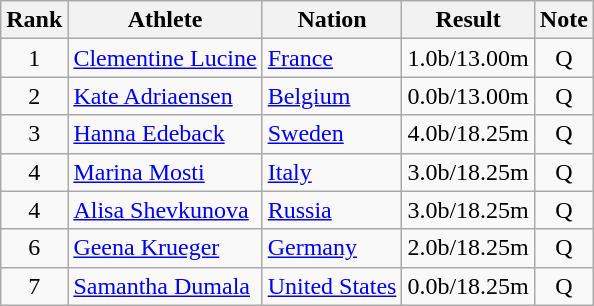<table class="wikitable sortable" style="text-align:center">
<tr>
<th>Rank</th>
<th>Athlete</th>
<th>Nation</th>
<th>Result</th>
<th>Note</th>
</tr>
<tr>
<td>1</td>
<td align=left><a href='#'>Clementine Lucine</a></td>
<td align=left> <a href='#'>France</a></td>
<td>1.0b/13.00m</td>
<td>Q</td>
</tr>
<tr>
<td>2</td>
<td align=left><a href='#'>Kate Adriaensen</a></td>
<td align=left> <a href='#'>Belgium</a></td>
<td>0.0b/13.00m</td>
<td>Q</td>
</tr>
<tr>
<td>3</td>
<td align=left><a href='#'>Hanna Edeback</a></td>
<td align=left> <a href='#'>Sweden</a></td>
<td>4.0b/18.25m</td>
<td>Q</td>
</tr>
<tr>
<td>4</td>
<td align=left><a href='#'>Marina Mosti</a></td>
<td align=left> <a href='#'>Italy</a></td>
<td>3.0b/18.25m</td>
<td>Q</td>
</tr>
<tr>
<td>4</td>
<td align=left><a href='#'>Alisa Shevkunova</a></td>
<td align=left> <a href='#'>Russia</a></td>
<td>3.0b/18.25m</td>
<td>Q</td>
</tr>
<tr>
<td>6</td>
<td align=left><a href='#'>Geena Krueger</a></td>
<td align=left> <a href='#'>Germany</a></td>
<td>2.0b/18.25m</td>
<td>Q</td>
</tr>
<tr>
<td>7</td>
<td align=left><a href='#'>Samantha Dumala</a></td>
<td align=left> <a href='#'>United States</a></td>
<td>0.0b/18.25m</td>
<td>Q</td>
</tr>
</table>
